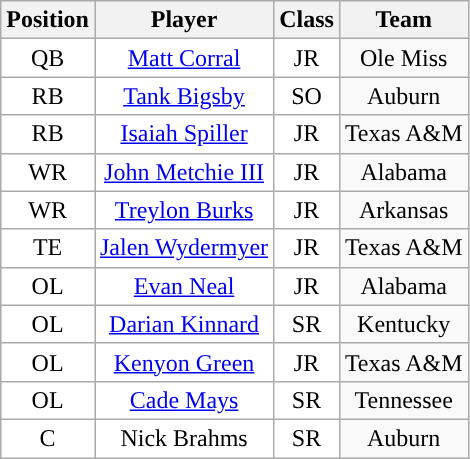<table class="wikitable sortable">
<tr>
<th>Position</th>
<th>Player</th>
<th>Class</th>
<th>Team</th>
</tr>
<tr style="text-align:center;">
<td style="background:white">QB</td>
<td style="background:white"><a href='#'>Matt Corral</a></td>
<td style="background:white">JR</td>
<td>Ole Miss</td>
</tr>
<tr style="text-align:center;">
<td style="background:white">RB</td>
<td style="background:white"><a href='#'>Tank Bigsby</a></td>
<td style="background:white">SO</td>
<td>Auburn</td>
</tr>
<tr style="text-align:center;">
<td style="background:white">RB</td>
<td style="background:white"><a href='#'>Isaiah Spiller</a></td>
<td style="background:white">JR</td>
<td>Texas A&M</td>
</tr>
<tr style="text-align:center;">
<td style="background:white">WR</td>
<td style="background:white"><a href='#'>John Metchie III</a></td>
<td style="background:white">JR</td>
<td>Alabama</td>
</tr>
<tr style="text-align:center;">
<td style="background:white">WR</td>
<td style="background:white"><a href='#'>Treylon Burks</a></td>
<td style="background:white">JR</td>
<td>Arkansas</td>
</tr>
<tr style="text-align:center;">
<td style="background:white">TE</td>
<td style="background:white"><a href='#'>Jalen Wydermyer</a></td>
<td style="background:white">JR</td>
<td>Texas A&M</td>
</tr>
<tr style="text-align:center;">
<td style="background:white">OL</td>
<td style="background:white"><a href='#'>Evan Neal</a></td>
<td style="background:white">JR</td>
<td>Alabama</td>
</tr>
<tr style="text-align:center;">
<td style="background:white">OL</td>
<td style="background:white"><a href='#'>Darian Kinnard</a></td>
<td style="background:white">SR</td>
<td>Kentucky</td>
</tr>
<tr style="text-align:center;">
<td style="background:white">OL</td>
<td style="background:white"><a href='#'>Kenyon Green</a></td>
<td style="background:white">JR</td>
<td>Texas A&M</td>
</tr>
<tr style="text-align:center;">
<td style="background:white">OL</td>
<td style="background:white"><a href='#'>Cade Mays</a></td>
<td style="background:white">SR</td>
<td>Tennessee</td>
</tr>
<tr style="text-align:center;">
<td style="background:white">C</td>
<td style="background:white">Nick Brahms</td>
<td style="background:white">SR</td>
<td>Auburn</td>
</tr>
</table>
